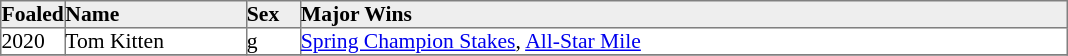<table border="1" cellpadding="0" style="border-collapse: collapse; font-size:90%">
<tr bgcolor="#eeeeee">
<td width="35px"><strong>Foaled</strong></td>
<td width="120px"><strong>Name</strong></td>
<td width="35px"><strong>Sex</strong></td>
<td width="510px"><strong>Major Wins</strong></td>
</tr>
<tr>
<td>2020</td>
<td>Tom Kitten</td>
<td>g</td>
<td><a href='#'>Spring Champion Stakes</a>, <a href='#'>All-Star Mile</a></td>
</tr>
<tr>
</tr>
</table>
